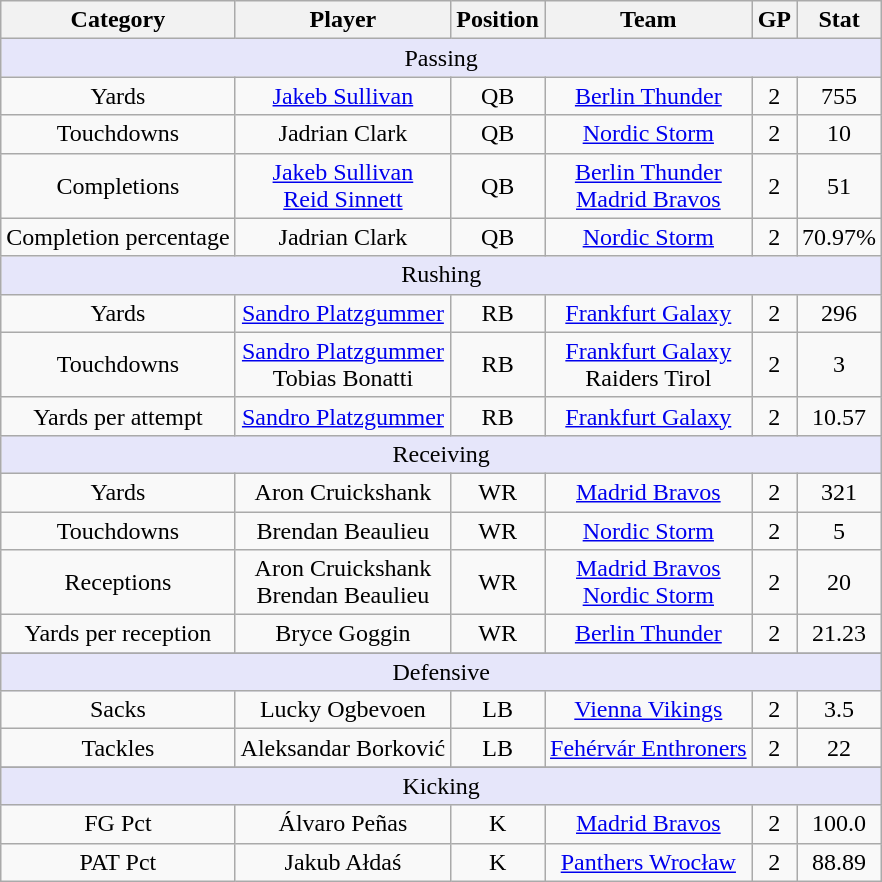<table class="wikitable" style="text-align:center">
<tr>
<th>Category</th>
<th>Player</th>
<th>Position</th>
<th>Team</th>
<th>GP</th>
<th>Stat</th>
</tr>
<tr bgcolor="lavender">
<td colspan="6">Passing</td>
</tr>
<tr>
<td>Yards</td>
<td><a href='#'>Jakeb Sullivan</a> </td>
<td>QB</td>
<td><a href='#'>Berlin Thunder</a></td>
<td>2</td>
<td>755</td>
</tr>
<tr>
<td>Touchdowns</td>
<td>Jadrian Clark </td>
<td>QB</td>
<td><a href='#'>Nordic Storm</a></td>
<td>2</td>
<td>10</td>
</tr>
<tr>
<td>Completions</td>
<td><a href='#'>Jakeb Sullivan</a> <br><a href='#'>Reid Sinnett</a> </td>
<td>QB</td>
<td><a href='#'>Berlin Thunder</a><br><a href='#'>Madrid Bravos</a></td>
<td>2</td>
<td>51</td>
</tr>
<tr>
<td>Completion percentage</td>
<td>Jadrian Clark </td>
<td>QB</td>
<td><a href='#'>Nordic Storm</a></td>
<td>2</td>
<td>70.97%</td>
</tr>
<tr bgcolor="lavender">
<td colspan="6">Rushing</td>
</tr>
<tr>
<td>Yards</td>
<td><a href='#'>Sandro Platzgummer</a> </td>
<td>RB</td>
<td><a href='#'>Frankfurt Galaxy</a></td>
<td>2</td>
<td>296</td>
</tr>
<tr>
<td>Touchdowns</td>
<td><a href='#'>Sandro Platzgummer</a> <br>Tobias Bonatti </td>
<td>RB</td>
<td><a href='#'>Frankfurt Galaxy</a><br>Raiders Tirol</td>
<td>2</td>
<td>3</td>
</tr>
<tr>
<td>Yards per attempt</td>
<td><a href='#'>Sandro Platzgummer</a> </td>
<td>RB</td>
<td><a href='#'>Frankfurt Galaxy</a></td>
<td>2</td>
<td>10.57</td>
</tr>
<tr bgcolor="lavender">
<td colspan="6">Receiving</td>
</tr>
<tr>
<td>Yards</td>
<td>Aron Cruickshank </td>
<td>WR</td>
<td><a href='#'>Madrid Bravos</a></td>
<td>2</td>
<td>321</td>
</tr>
<tr>
<td>Touchdowns</td>
<td>Brendan Beaulieu </td>
<td>WR</td>
<td><a href='#'>Nordic Storm</a></td>
<td>2</td>
<td>5</td>
</tr>
<tr>
<td>Receptions</td>
<td>Aron Cruickshank <br>Brendan Beaulieu </td>
<td>WR</td>
<td><a href='#'>Madrid Bravos</a><br><a href='#'>Nordic Storm</a></td>
<td>2</td>
<td>20</td>
</tr>
<tr>
<td>Yards per reception</td>
<td>Bryce Goggin </td>
<td>WR</td>
<td><a href='#'>Berlin Thunder</a></td>
<td>2</td>
<td>21.23</td>
</tr>
<tr>
</tr>
<tr bgcolor="lavender">
<td colspan="6">Defensive</td>
</tr>
<tr>
<td>Sacks</td>
<td>Lucky Ogbevoen </td>
<td>LB</td>
<td><a href='#'>Vienna Vikings</a></td>
<td>2</td>
<td>3.5</td>
</tr>
<tr>
<td>Tackles</td>
<td>Aleksandar Borković </td>
<td>LB</td>
<td><a href='#'>Fehérvár Enthroners</a></td>
<td>2</td>
<td>22</td>
</tr>
<tr>
</tr>
<tr bgcolor="lavender">
<td colspan="6">Kicking</td>
</tr>
<tr>
<td>FG Pct</td>
<td>Álvaro Peñas </td>
<td>K</td>
<td><a href='#'>Madrid Bravos</a></td>
<td>2</td>
<td>100.0</td>
</tr>
<tr>
<td>PAT Pct</td>
<td>Jakub Ałdaś </td>
<td>K</td>
<td><a href='#'>Panthers Wrocław</a></td>
<td>2</td>
<td>88.89</td>
</tr>
</table>
